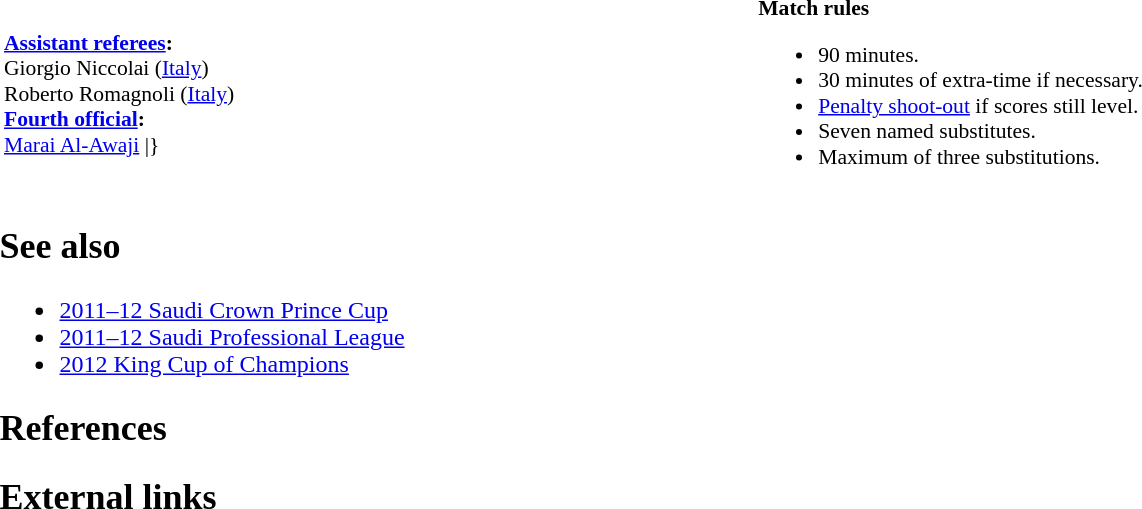<table width="100%">
<tr>
<td valign="top" width="40%"><br><table width=100% style="font-size:90%">
<tr>
<td><br><strong><a href='#'>Assistant referees</a>:</strong>
<br>Giorgio Niccolai (<a href='#'>Italy</a>)<br>Roberto Romagnoli (<a href='#'>Italy</a>)
<br><strong><a href='#'>Fourth official</a>:</strong>
<br><a href='#'>Marai Al-Awaji</a>
<includeonly>|}</includeonly></td>
<td style="width:60%;vertical-align:top"><br><strong>Match rules</strong><ul><li>90 minutes.</li><li>30 minutes of extra-time if necessary.</li><li><a href='#'>Penalty shoot-out</a> if scores still level.</li><li>Seven named substitutes.</li><li>Maximum of three substitutions.</li></ul></td>
</tr>
</table>
<h2>See also</h2><ul><li><a href='#'>2011–12 Saudi Crown Prince Cup</a></li><li><a href='#'>2011–12 Saudi Professional League</a></li><li><a href='#'>2012 King Cup of Champions</a></li></ul><h2>References</h2><h2>External links</h2>
<br>




</td>
</tr>
</table>
